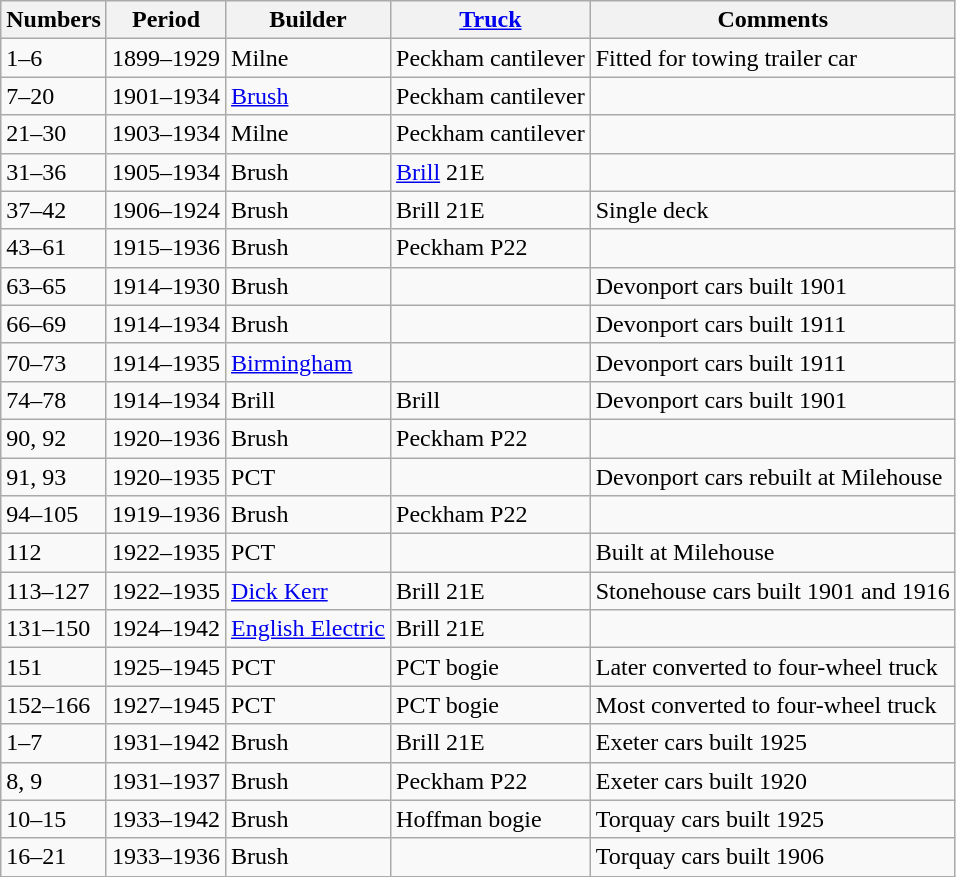<table class="wikitable">
<tr>
<th>Numbers</th>
<th>Period</th>
<th>Builder</th>
<th><a href='#'>Truck</a></th>
<th>Comments</th>
</tr>
<tr>
<td>1–6</td>
<td>1899–1929</td>
<td>Milne</td>
<td>Peckham cantilever</td>
<td>Fitted for towing trailer car</td>
</tr>
<tr>
<td>7–20</td>
<td>1901–1934</td>
<td><a href='#'>Brush</a></td>
<td>Peckham cantilever</td>
<td></td>
</tr>
<tr>
<td>21–30</td>
<td>1903–1934</td>
<td>Milne</td>
<td>Peckham cantilever</td>
<td></td>
</tr>
<tr>
<td>31–36</td>
<td>1905–1934</td>
<td>Brush</td>
<td><a href='#'>Brill</a> 21E</td>
<td></td>
</tr>
<tr>
<td>37–42</td>
<td>1906–1924</td>
<td>Brush</td>
<td>Brill 21E</td>
<td>Single deck</td>
</tr>
<tr>
<td>43–61</td>
<td>1915–1936</td>
<td>Brush</td>
<td>Peckham P22</td>
<td></td>
</tr>
<tr>
<td>63–65</td>
<td>1914–1930</td>
<td>Brush</td>
<td></td>
<td>Devonport cars built 1901</td>
</tr>
<tr>
<td>66–69</td>
<td>1914–1934</td>
<td>Brush</td>
<td></td>
<td>Devonport cars built 1911</td>
</tr>
<tr>
<td>70–73</td>
<td>1914–1935</td>
<td><a href='#'>Birmingham</a></td>
<td></td>
<td>Devonport cars built 1911</td>
</tr>
<tr>
<td>74–78</td>
<td>1914–1934</td>
<td>Brill</td>
<td>Brill</td>
<td>Devonport cars built 1901</td>
</tr>
<tr>
<td>90, 92</td>
<td>1920–1936</td>
<td>Brush</td>
<td>Peckham P22</td>
<td></td>
</tr>
<tr>
<td>91, 93</td>
<td>1920–1935</td>
<td>PCT</td>
<td></td>
<td>Devonport cars rebuilt at Milehouse</td>
</tr>
<tr>
<td>94–105</td>
<td>1919–1936</td>
<td>Brush</td>
<td>Peckham P22</td>
<td></td>
</tr>
<tr>
<td>112</td>
<td>1922–1935</td>
<td>PCT</td>
<td></td>
<td>Built at Milehouse</td>
</tr>
<tr>
<td>113–127</td>
<td>1922–1935</td>
<td><a href='#'>Dick Kerr</a></td>
<td>Brill 21E</td>
<td>Stonehouse cars built 1901 and 1916</td>
</tr>
<tr>
<td>131–150</td>
<td>1924–1942</td>
<td><a href='#'>English Electric</a></td>
<td>Brill 21E</td>
<td></td>
</tr>
<tr>
<td>151</td>
<td>1925–1945</td>
<td>PCT</td>
<td>PCT bogie</td>
<td>Later converted to four-wheel truck</td>
</tr>
<tr>
<td>152–166</td>
<td>1927–1945</td>
<td>PCT</td>
<td>PCT bogie</td>
<td>Most converted to four-wheel truck</td>
</tr>
<tr>
<td>1–7</td>
<td>1931–1942</td>
<td>Brush</td>
<td>Brill 21E</td>
<td>Exeter cars built 1925</td>
</tr>
<tr>
<td>8, 9</td>
<td>1931–1937</td>
<td>Brush</td>
<td>Peckham P22</td>
<td>Exeter cars built 1920</td>
</tr>
<tr>
<td>10–15</td>
<td>1933–1942</td>
<td>Brush</td>
<td>Hoffman bogie</td>
<td>Torquay cars built 1925</td>
</tr>
<tr>
<td>16–21</td>
<td>1933–1936</td>
<td>Brush</td>
<td></td>
<td>Torquay cars built 1906</td>
</tr>
</table>
